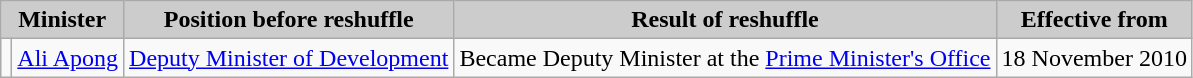<table class="wikitable">
<tr>
<th colspan="2" scope="col" style="background:#ccc;">Minister</th>
<th scope="col" style="background:#ccc;">Position before reshuffle</th>
<th scope="col" style="background:#ccc;">Result of reshuffle</th>
<th scope="col" style="background:#ccc;">Effective from</th>
</tr>
<tr>
<td></td>
<td><a href='#'>Ali Apong</a></td>
<td><a href='#'>Deputy Minister of Development</a></td>
<td>Became Deputy Minister at the <a href='#'>Prime Minister's Office</a></td>
<td>18 November 2010</td>
</tr>
</table>
